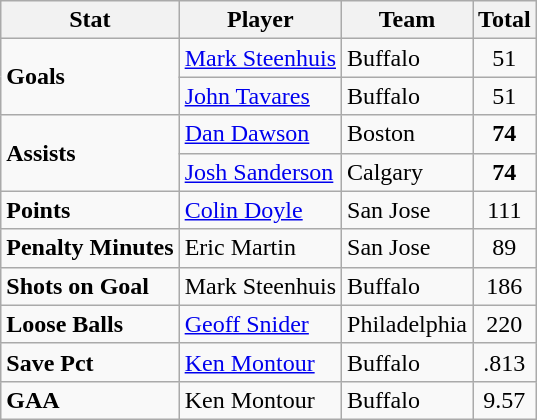<table class="wikitable">
<tr>
<th>Stat</th>
<th>Player</th>
<th>Team</th>
<th>Total</th>
</tr>
<tr>
<td rowspan="2"><strong>Goals</strong></td>
<td><a href='#'>Mark Steenhuis</a></td>
<td>Buffalo</td>
<td align="center">51</td>
</tr>
<tr>
<td><a href='#'>John Tavares</a></td>
<td>Buffalo</td>
<td align="center">51</td>
</tr>
<tr>
<td rowspan="2"><strong>Assists</strong></td>
<td><a href='#'>Dan Dawson</a></td>
<td>Boston</td>
<td align="center"><strong>74</strong></td>
</tr>
<tr>
<td><a href='#'>Josh Sanderson</a></td>
<td>Calgary</td>
<td align="center"><strong>74</strong></td>
</tr>
<tr>
<td><strong>Points</strong></td>
<td><a href='#'>Colin Doyle</a></td>
<td>San Jose</td>
<td align="center">111</td>
</tr>
<tr>
<td><strong>Penalty Minutes</strong></td>
<td>Eric Martin</td>
<td>San Jose</td>
<td align="center">89</td>
</tr>
<tr>
<td><strong>Shots on Goal</strong></td>
<td>Mark Steenhuis</td>
<td>Buffalo</td>
<td align="center">186</td>
</tr>
<tr>
<td><strong>Loose Balls</strong></td>
<td><a href='#'>Geoff Snider</a></td>
<td>Philadelphia</td>
<td align="center">220</td>
</tr>
<tr>
<td><strong>Save Pct</strong></td>
<td><a href='#'>Ken Montour</a></td>
<td>Buffalo</td>
<td align="center">.813</td>
</tr>
<tr>
<td><strong>GAA</strong></td>
<td>Ken Montour</td>
<td>Buffalo</td>
<td align="center">9.57</td>
</tr>
</table>
